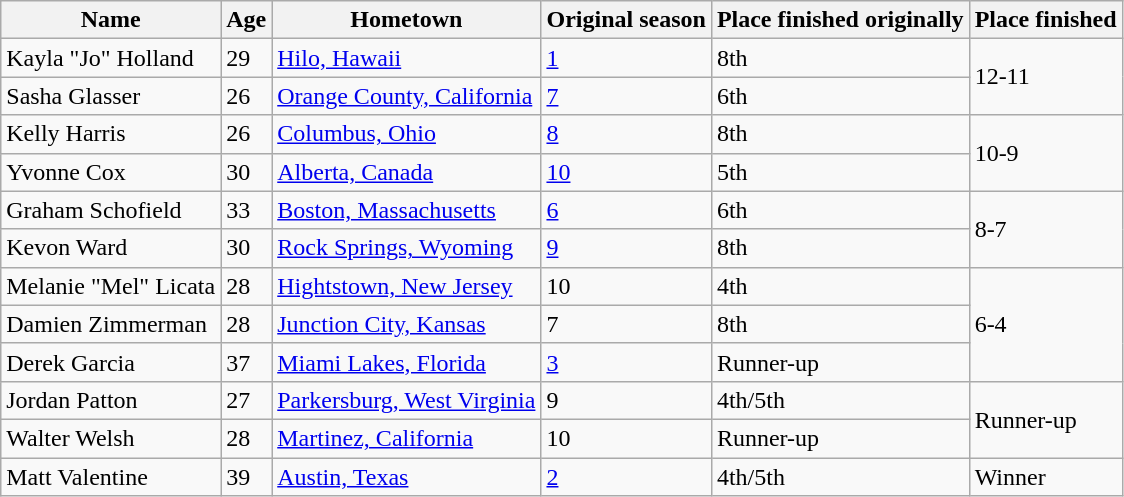<table class="wikitable sortable">
<tr>
<th>Name</th>
<th>Age</th>
<th>Hometown</th>
<th>Original season</th>
<th>Place finished originally</th>
<th>Place finished</th>
</tr>
<tr>
<td>Kayla "Jo" Holland</td>
<td>29</td>
<td><a href='#'>Hilo, Hawaii</a></td>
<td><a href='#'>1</a></td>
<td>8th</td>
<td rowspan="2">12-11</td>
</tr>
<tr>
<td>Sasha Glasser</td>
<td>26</td>
<td><a href='#'>Orange County, California</a></td>
<td><a href='#'>7</a></td>
<td>6th</td>
</tr>
<tr>
<td>Kelly Harris</td>
<td>26</td>
<td><a href='#'>Columbus, Ohio</a></td>
<td><a href='#'>8</a></td>
<td>8th</td>
<td rowspan="2">10-9</td>
</tr>
<tr>
<td>Yvonne Cox</td>
<td>30</td>
<td><a href='#'>Alberta, Canada</a></td>
<td><a href='#'>10</a></td>
<td>5th</td>
</tr>
<tr>
<td>Graham Schofield</td>
<td>33</td>
<td><a href='#'>Boston, Massachusetts</a></td>
<td><a href='#'>6</a></td>
<td>6th</td>
<td rowspan="2">8-7</td>
</tr>
<tr>
<td>Kevon Ward</td>
<td>30</td>
<td><a href='#'>Rock Springs, Wyoming</a></td>
<td><a href='#'>9</a></td>
<td>8th</td>
</tr>
<tr>
<td>Melanie "Mel" Licata</td>
<td>28</td>
<td><a href='#'>Hightstown, New Jersey</a></td>
<td>10</td>
<td>4th</td>
<td rowspan="3">6-4</td>
</tr>
<tr>
<td>Damien Zimmerman</td>
<td>28</td>
<td><a href='#'>Junction City, Kansas</a></td>
<td>7</td>
<td>8th</td>
</tr>
<tr>
<td>Derek Garcia</td>
<td>37</td>
<td><a href='#'>Miami Lakes, Florida</a></td>
<td><a href='#'>3</a></td>
<td>Runner-up</td>
</tr>
<tr>
<td>Jordan Patton</td>
<td>27</td>
<td><a href='#'>Parkersburg, West Virginia</a></td>
<td>9</td>
<td>4th/5th</td>
<td rowspan="2">Runner-up</td>
</tr>
<tr>
<td>Walter Welsh</td>
<td>28</td>
<td><a href='#'>Martinez, California</a></td>
<td>10</td>
<td>Runner-up</td>
</tr>
<tr>
<td>Matt Valentine</td>
<td>39</td>
<td><a href='#'>Austin, Texas</a></td>
<td><a href='#'>2</a></td>
<td>4th/5th</td>
<td>Winner</td>
</tr>
</table>
